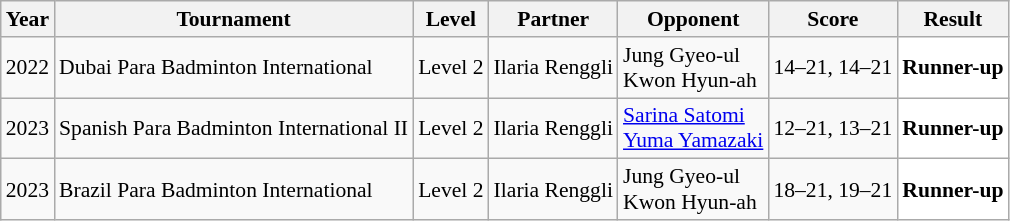<table class="sortable wikitable" style="font-size: 90%;">
<tr>
<th>Year</th>
<th>Tournament</th>
<th>Level</th>
<th>Partner</th>
<th>Opponent</th>
<th>Score</th>
<th>Result</th>
</tr>
<tr>
<td align="center">2022</td>
<td align="left">Dubai Para Badminton International</td>
<td align="left">Level 2</td>
<td align="left"> Ilaria Renggli</td>
<td align="left"> Jung Gyeo-ul<br> Kwon Hyun-ah</td>
<td align="left">14–21, 14–21</td>
<td style="text-align:left; background:white"> <strong>Runner-up</strong></td>
</tr>
<tr>
<td align="center">2023</td>
<td align="left">Spanish Para Badminton International II</td>
<td align="left">Level 2</td>
<td align="left"> Ilaria Renggli</td>
<td align="left"> <a href='#'>Sarina Satomi</a><br> <a href='#'>Yuma Yamazaki</a></td>
<td align="left">12–21, 13–21</td>
<td style="text-align:left; background:white"> <strong>Runner-up</strong></td>
</tr>
<tr>
<td align="center">2023</td>
<td align="left">Brazil Para Badminton International</td>
<td align="left">Level 2</td>
<td align="left"> Ilaria Renggli</td>
<td align="left"> Jung Gyeo-ul<br> Kwon Hyun-ah</td>
<td align="left">18–21, 19–21</td>
<td style="text-align:left; background:white"> <strong>Runner-up</strong></td>
</tr>
</table>
